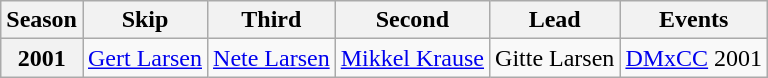<table class="wikitable">
<tr>
<th scope="col">Season</th>
<th scope="col">Skip</th>
<th scope="col">Third</th>
<th scope="col">Second</th>
<th scope="col">Lead</th>
<th scope="col">Events</th>
</tr>
<tr>
<th scope="row">2001</th>
<td><a href='#'>Gert Larsen</a></td>
<td><a href='#'>Nete Larsen</a></td>
<td><a href='#'>Mikkel Krause</a></td>
<td>Gitte Larsen</td>
<td><a href='#'>DMxCC</a> 2001 </td>
</tr>
</table>
